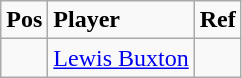<table class="wikitable">
<tr>
<td><strong>Pos</strong></td>
<td><strong>Player</strong></td>
<td><strong>Ref</strong></td>
</tr>
<tr>
<td></td>
<td> <a href='#'>Lewis Buxton</a></td>
<td></td>
</tr>
</table>
